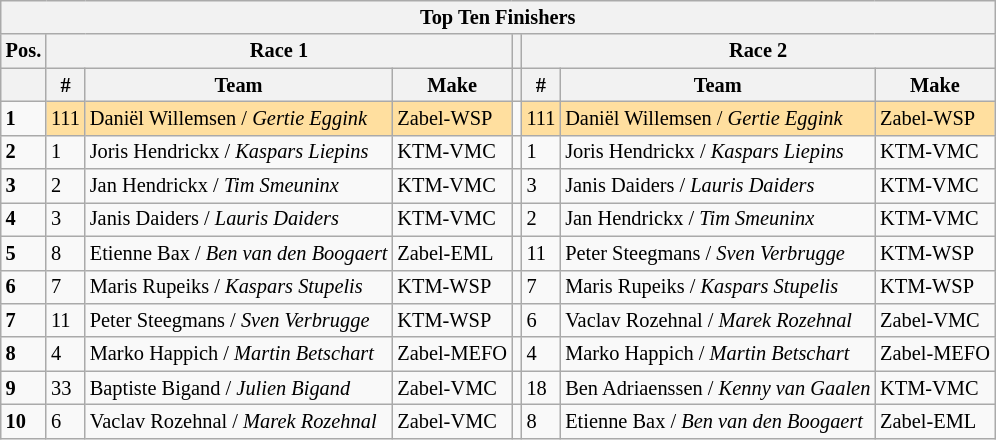<table class="wikitable" style="font-size: 85%;">
<tr>
<th colspan=8>Top Ten Finishers</th>
</tr>
<tr>
<th>Pos.</th>
<th colspan=3>Race 1</th>
<th></th>
<th colspan=3>Race 2</th>
</tr>
<tr>
<th></th>
<th>#</th>
<th>Team</th>
<th>Make</th>
<th></th>
<th>#</th>
<th>Team</th>
<th>Make</th>
</tr>
<tr>
<td><strong>1</strong></td>
<td style="background:#ffdf9f;">111</td>
<td style="background:#ffdf9f;"> Daniël Willemsen / <em>Gertie Eggink</em></td>
<td style="background:#ffdf9f;">Zabel-WSP</td>
<td></td>
<td style="background:#ffdf9f;">111</td>
<td style="background:#ffdf9f;"> Daniël Willemsen / <em>Gertie Eggink</em></td>
<td style="background:#ffdf9f;">Zabel-WSP</td>
</tr>
<tr>
<td><strong>2</strong></td>
<td>1</td>
<td> Joris Hendrickx / <em>Kaspars Liepins</em></td>
<td>KTM-VMC</td>
<td></td>
<td>1</td>
<td> Joris Hendrickx / <em>Kaspars Liepins</em></td>
<td>KTM-VMC</td>
</tr>
<tr>
<td><strong>3</strong></td>
<td>2</td>
<td> Jan Hendrickx / <em>Tim Smeuninx</em></td>
<td>KTM-VMC</td>
<td></td>
<td>3</td>
<td> Janis Daiders / <em>Lauris Daiders</em></td>
<td>KTM-VMC</td>
</tr>
<tr>
<td><strong>4</strong></td>
<td>3</td>
<td> Janis Daiders / <em>Lauris Daiders</em></td>
<td>KTM-VMC</td>
<td></td>
<td>2</td>
<td> Jan Hendrickx / <em>Tim Smeuninx</em></td>
<td>KTM-VMC</td>
</tr>
<tr>
<td><strong>5</strong></td>
<td>8</td>
<td> Etienne Bax / <em>Ben van den Boogaert</em></td>
<td>Zabel-EML</td>
<td></td>
<td>11</td>
<td> Peter Steegmans / <em>Sven Verbrugge</em></td>
<td>KTM-WSP</td>
</tr>
<tr>
<td><strong>6</strong></td>
<td>7</td>
<td> Maris Rupeiks / <em>Kaspars Stupelis</em></td>
<td>KTM-WSP</td>
<td></td>
<td>7</td>
<td> Maris Rupeiks / <em>Kaspars Stupelis</em></td>
<td>KTM-WSP</td>
</tr>
<tr>
<td><strong>7</strong></td>
<td>11</td>
<td> Peter Steegmans / <em>Sven Verbrugge</em></td>
<td>KTM-WSP</td>
<td></td>
<td>6</td>
<td> Vaclav Rozehnal / <em>Marek Rozehnal</em></td>
<td>Zabel-VMC</td>
</tr>
<tr>
<td><strong>8</strong></td>
<td>4</td>
<td> Marko Happich / <em>Martin Betschart</em></td>
<td>Zabel-MEFO</td>
<td></td>
<td>4</td>
<td> Marko Happich / <em>Martin Betschart</em></td>
<td>Zabel-MEFO</td>
</tr>
<tr>
<td><strong>9</strong></td>
<td>33</td>
<td> Baptiste Bigand / <em>Julien Bigand</em></td>
<td>Zabel-VMC</td>
<td></td>
<td>18</td>
<td> Ben Adriaenssen / <em>Kenny van Gaalen</em></td>
<td>KTM-VMC</td>
</tr>
<tr>
<td><strong>10</strong></td>
<td>6</td>
<td> Vaclav Rozehnal / <em>Marek Rozehnal</em></td>
<td>Zabel-VMC</td>
<td></td>
<td>8</td>
<td> Etienne Bax / <em>Ben van den Boogaert</em></td>
<td>Zabel-EML</td>
</tr>
</table>
